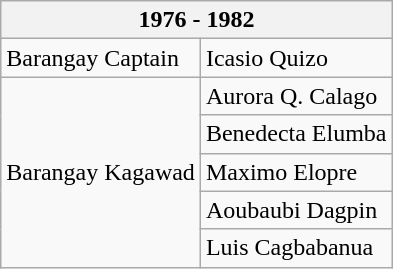<table class="wikitable mw-collapsible mw-collapsed">
<tr>
<th colspan="2">1976 - 1982</th>
</tr>
<tr>
<td>Barangay Captain</td>
<td>Icasio Quizo</td>
</tr>
<tr>
<td rowspan="5">Barangay Kagawad</td>
<td>Aurora Q. Calago</td>
</tr>
<tr>
<td>Benedecta Elumba</td>
</tr>
<tr>
<td>Maximo Elopre</td>
</tr>
<tr>
<td>Aoubaubi Dagpin</td>
</tr>
<tr>
<td>Luis Cagbabanua</td>
</tr>
</table>
